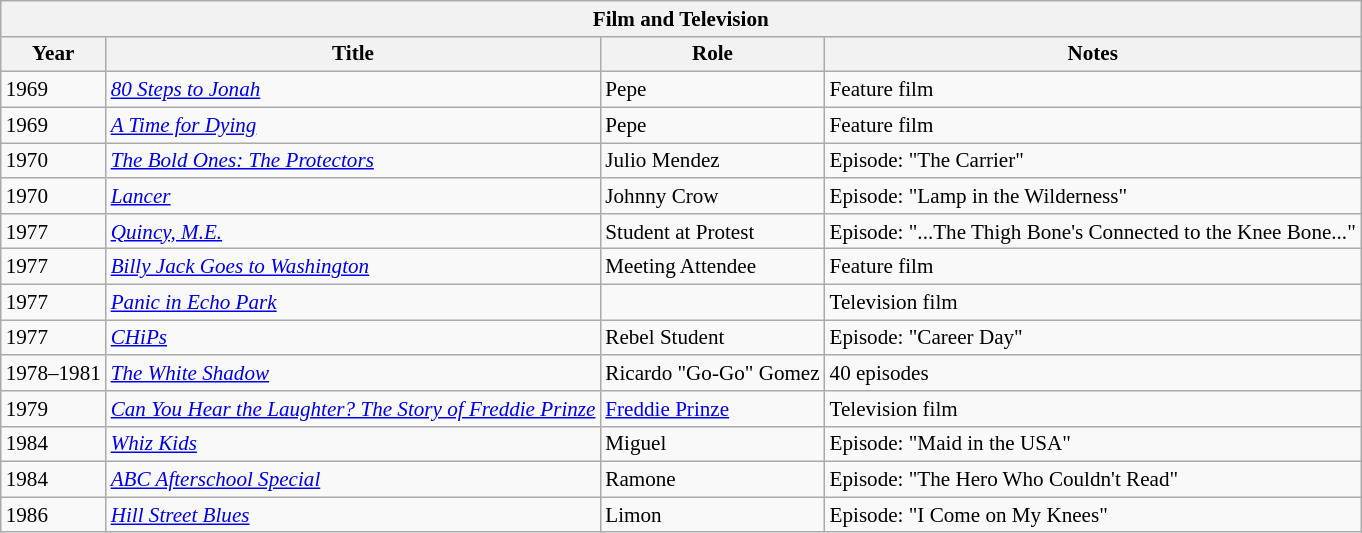<table class="wikitable" style="font-size: 88%">
<tr>
<th colspan=4>Film and Television</th>
</tr>
<tr style="text-align:center;">
<th>Year</th>
<th>Title</th>
<th>Role</th>
<th>Notes</th>
</tr>
<tr>
<td>1969</td>
<td><em><a href='#'>80 Steps to Jonah</a></em></td>
<td>Pepe</td>
<td>Feature film</td>
</tr>
<tr>
<td>1969</td>
<td><em><a href='#'>A Time for Dying</a></em></td>
<td>Pepe</td>
<td>Feature film</td>
</tr>
<tr>
<td>1970</td>
<td><em><a href='#'>The Bold Ones: The Protectors</a></em></td>
<td>Julio Mendez</td>
<td>Episode: "The Carrier"</td>
</tr>
<tr>
<td>1970</td>
<td><em><a href='#'>Lancer</a></em></td>
<td>Johnny Crow</td>
<td>Episode: "Lamp in the Wilderness"</td>
</tr>
<tr>
<td>1977</td>
<td><em><a href='#'>Quincy, M.E.</a></em></td>
<td>Student at Protest</td>
<td>Episode: "...The Thigh Bone's Connected to the Knee Bone..."</td>
</tr>
<tr>
<td>1977</td>
<td><em><a href='#'>Billy Jack Goes to Washington</a></em></td>
<td>Meeting Attendee</td>
<td>Feature film</td>
</tr>
<tr>
<td>1977</td>
<td><em><a href='#'>Panic in Echo Park</a></em></td>
<td></td>
<td>Television film</td>
</tr>
<tr>
<td>1977</td>
<td><em><a href='#'>CHiPs</a></em></td>
<td>Rebel Student</td>
<td>Episode: "Career Day"</td>
</tr>
<tr>
<td>1978–1981</td>
<td><em><a href='#'>The White Shadow</a></em></td>
<td>Ricardo "Go-Go" Gomez</td>
<td>40 episodes</td>
</tr>
<tr>
<td>1979</td>
<td><em><a href='#'>Can You Hear the Laughter? The Story of Freddie Prinze</a></em></td>
<td><a href='#'>Freddie Prinze</a></td>
<td>Television film</td>
</tr>
<tr>
<td>1984</td>
<td><em><a href='#'>Whiz Kids</a></em></td>
<td>Miguel</td>
<td>Episode: "Maid in the USA"</td>
</tr>
<tr>
<td>1984</td>
<td><em><a href='#'>ABC Afterschool Special</a></em></td>
<td>Ramone</td>
<td>Episode: "The Hero Who Couldn't Read"</td>
</tr>
<tr>
<td>1986</td>
<td><em><a href='#'>Hill Street Blues</a></em></td>
<td>Limon</td>
<td>Episode: "I Come on My Knees"</td>
</tr>
</table>
